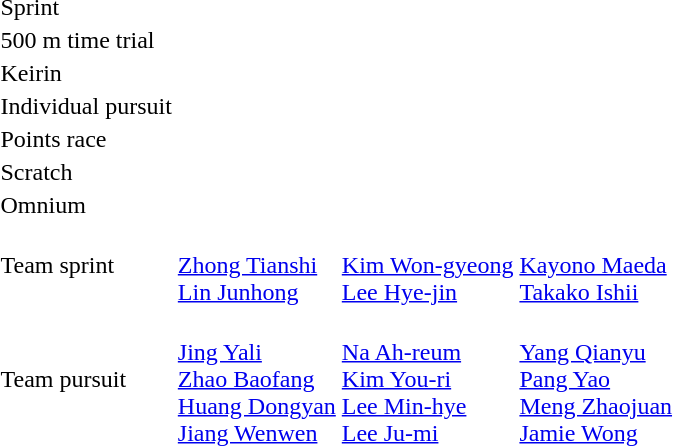<table>
<tr>
<td>Sprint</td>
<td></td>
<td></td>
<td></td>
</tr>
<tr>
<td>500 m time trial</td>
<td></td>
<td></td>
<td></td>
</tr>
<tr>
<td>Keirin</td>
<td></td>
<td></td>
<td></td>
</tr>
<tr>
<td>Individual pursuit</td>
<td></td>
<td></td>
<td></td>
</tr>
<tr>
<td>Points race</td>
<td></td>
<td></td>
<td></td>
</tr>
<tr>
<td>Scratch</td>
<td></td>
<td></td>
<td></td>
</tr>
<tr>
<td>Omnium</td>
<td></td>
<td></td>
<td></td>
</tr>
<tr>
<td>Team sprint</td>
<td><br><a href='#'>Zhong Tianshi</a><br><a href='#'>Lin Junhong</a></td>
<td><br><a href='#'>Kim Won-gyeong</a><br><a href='#'>Lee Hye-jin</a></td>
<td><br><a href='#'>Kayono Maeda</a><br><a href='#'>Takako Ishii</a></td>
</tr>
<tr>
<td>Team pursuit</td>
<td><br><a href='#'>Jing Yali</a><br><a href='#'>Zhao Baofang</a><br><a href='#'>Huang Dongyan</a><br><a href='#'>Jiang Wenwen</a></td>
<td><br><a href='#'>Na Ah-reum</a><br><a href='#'>Kim You-ri</a><br><a href='#'>Lee Min-hye</a><br><a href='#'>Lee Ju-mi</a></td>
<td><br><a href='#'>Yang Qianyu</a><br><a href='#'>Pang Yao</a><br><a href='#'>Meng Zhaojuan</a><br><a href='#'>Jamie Wong</a></td>
</tr>
</table>
